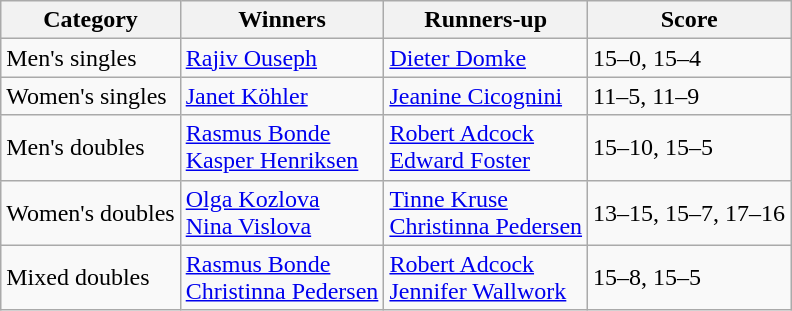<table class=wikitable>
<tr>
<th>Category</th>
<th>Winners</th>
<th>Runners-up</th>
<th>Score</th>
</tr>
<tr>
<td>Men's singles</td>
<td> <a href='#'>Rajiv Ouseph</a></td>
<td> <a href='#'>Dieter Domke</a></td>
<td>15–0, 15–4</td>
</tr>
<tr>
<td>Women's singles</td>
<td> <a href='#'>Janet Köhler</a></td>
<td> <a href='#'>Jeanine Cicognini</a></td>
<td>11–5, 11–9</td>
</tr>
<tr>
<td>Men's doubles</td>
<td> <a href='#'>Rasmus Bonde</a><br> <a href='#'>Kasper Henriksen</a></td>
<td> <a href='#'>Robert Adcock</a><br> <a href='#'>Edward Foster</a></td>
<td>15–10, 15–5</td>
</tr>
<tr>
<td>Women's doubles</td>
<td> <a href='#'>Olga Kozlova</a><br> <a href='#'>Nina Vislova</a></td>
<td> <a href='#'>Tinne Kruse</a><br> <a href='#'>Christinna Pedersen</a></td>
<td>13–15, 15–7, 17–16</td>
</tr>
<tr>
<td>Mixed doubles</td>
<td> <a href='#'>Rasmus Bonde</a><br> <a href='#'>Christinna Pedersen</a></td>
<td> <a href='#'>Robert Adcock</a><br> <a href='#'>Jennifer Wallwork</a></td>
<td>15–8, 15–5</td>
</tr>
</table>
